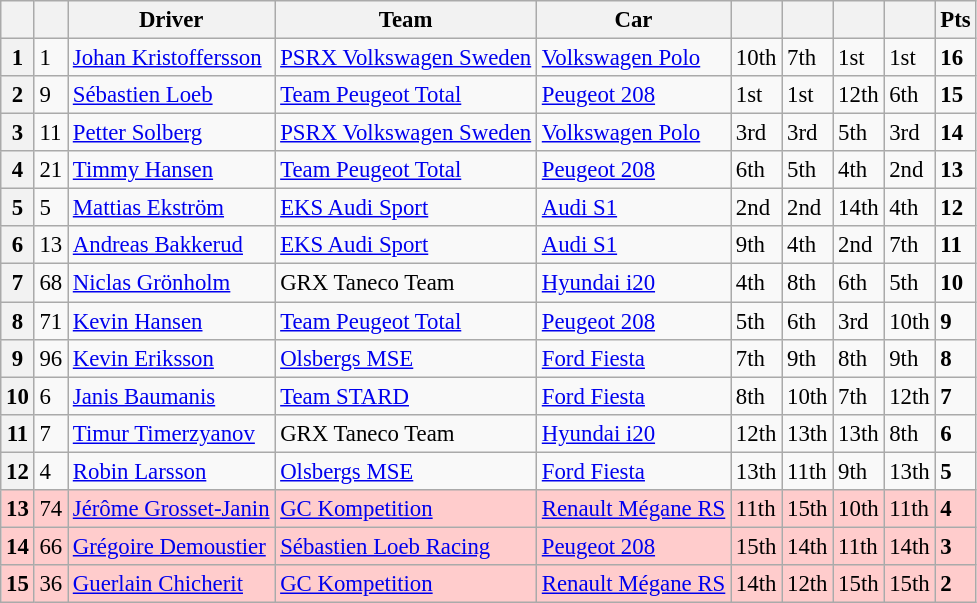<table class="wikitable" style="font-size:95%">
<tr>
<th></th>
<th></th>
<th>Driver</th>
<th>Team</th>
<th>Car</th>
<th></th>
<th></th>
<th></th>
<th></th>
<th>Pts</th>
</tr>
<tr>
<th>1</th>
<td>1</td>
<td> <a href='#'>Johan Kristoffersson</a></td>
<td><a href='#'>PSRX Volkswagen Sweden</a></td>
<td><a href='#'>Volkswagen Polo</a></td>
<td>10th</td>
<td>7th</td>
<td>1st</td>
<td>1st</td>
<td><strong>16</strong></td>
</tr>
<tr>
<th>2</th>
<td>9</td>
<td> <a href='#'>Sébastien Loeb</a></td>
<td><a href='#'>Team Peugeot Total</a></td>
<td><a href='#'>Peugeot 208</a></td>
<td>1st</td>
<td>1st</td>
<td>12th</td>
<td>6th</td>
<td><strong>15</strong></td>
</tr>
<tr>
<th>3</th>
<td>11</td>
<td> <a href='#'>Petter Solberg</a></td>
<td><a href='#'>PSRX Volkswagen Sweden</a></td>
<td><a href='#'>Volkswagen Polo</a></td>
<td>3rd</td>
<td>3rd</td>
<td>5th</td>
<td>3rd</td>
<td><strong>14</strong></td>
</tr>
<tr>
<th>4</th>
<td>21</td>
<td> <a href='#'>Timmy Hansen</a></td>
<td><a href='#'>Team Peugeot Total</a></td>
<td><a href='#'>Peugeot 208</a></td>
<td>6th</td>
<td>5th</td>
<td>4th</td>
<td>2nd</td>
<td><strong>13</strong></td>
</tr>
<tr>
<th>5</th>
<td>5</td>
<td> <a href='#'>Mattias Ekström</a></td>
<td><a href='#'>EKS Audi Sport</a></td>
<td><a href='#'>Audi S1</a></td>
<td>2nd</td>
<td>2nd</td>
<td>14th</td>
<td>4th</td>
<td><strong>12</strong></td>
</tr>
<tr>
<th>6</th>
<td>13</td>
<td> <a href='#'>Andreas Bakkerud</a></td>
<td><a href='#'>EKS Audi Sport</a></td>
<td><a href='#'>Audi S1</a></td>
<td>9th</td>
<td>4th</td>
<td>2nd</td>
<td>7th</td>
<td><strong>11</strong></td>
</tr>
<tr>
<th>7</th>
<td>68</td>
<td> <a href='#'>Niclas Grönholm</a></td>
<td>GRX Taneco Team</td>
<td><a href='#'>Hyundai i20</a></td>
<td>4th</td>
<td>8th</td>
<td>6th</td>
<td>5th</td>
<td><strong>10</strong></td>
</tr>
<tr>
<th>8</th>
<td>71</td>
<td> <a href='#'>Kevin Hansen</a></td>
<td><a href='#'>Team Peugeot Total</a></td>
<td><a href='#'>Peugeot 208</a></td>
<td>5th</td>
<td>6th</td>
<td>3rd</td>
<td>10th</td>
<td><strong>9</strong></td>
</tr>
<tr>
<th>9</th>
<td>96</td>
<td> <a href='#'>Kevin Eriksson</a></td>
<td><a href='#'>Olsbergs MSE</a></td>
<td><a href='#'>Ford Fiesta</a></td>
<td>7th</td>
<td>9th</td>
<td>8th</td>
<td>9th</td>
<td><strong>8</strong></td>
</tr>
<tr>
<th>10</th>
<td>6</td>
<td> <a href='#'>Janis Baumanis</a></td>
<td><a href='#'>Team STARD</a></td>
<td><a href='#'>Ford Fiesta</a></td>
<td>8th</td>
<td>10th</td>
<td>7th</td>
<td>12th</td>
<td><strong>7</strong></td>
</tr>
<tr>
<th>11</th>
<td>7</td>
<td> <a href='#'>Timur Timerzyanov</a></td>
<td>GRX Taneco Team</td>
<td><a href='#'>Hyundai i20</a></td>
<td>12th</td>
<td>13th</td>
<td>13th</td>
<td>8th</td>
<td><strong>6</strong></td>
</tr>
<tr>
<th>12</th>
<td>4</td>
<td> <a href='#'>Robin Larsson</a></td>
<td><a href='#'>Olsbergs MSE</a></td>
<td><a href='#'>Ford Fiesta</a></td>
<td>13th</td>
<td>11th</td>
<td>9th</td>
<td>13th</td>
<td><strong>5</strong></td>
</tr>
<tr>
<th style="background:#ffcccc;">13</th>
<td style="background:#ffcccc;">74</td>
<td style="background:#ffcccc;"> <a href='#'>Jérôme Grosset-Janin</a></td>
<td style="background:#ffcccc;"><a href='#'>GC Kompetition</a></td>
<td style="background:#ffcccc;"><a href='#'>Renault Mégane RS</a></td>
<td style="background:#ffcccc;">11th</td>
<td style="background:#ffcccc;">15th</td>
<td style="background:#ffcccc;">10th</td>
<td style="background:#ffcccc;">11th</td>
<td style="background:#ffcccc;"><strong>4</strong></td>
</tr>
<tr>
<th style="background:#ffcccc;">14</th>
<td style="background:#ffcccc;">66</td>
<td style="background:#ffcccc;"> <a href='#'>Grégoire Demoustier</a></td>
<td style="background:#ffcccc;"><a href='#'>Sébastien Loeb Racing</a></td>
<td style="background:#ffcccc;"><a href='#'>Peugeot 208</a></td>
<td style="background:#ffcccc;">15th</td>
<td style="background:#ffcccc;">14th</td>
<td style="background:#ffcccc;">11th</td>
<td style="background:#ffcccc;">14th</td>
<td style="background:#ffcccc;"><strong>3</strong></td>
</tr>
<tr>
<th style="background:#ffcccc;">15</th>
<td style="background:#ffcccc;">36</td>
<td style="background:#ffcccc;"> <a href='#'>Guerlain Chicherit</a></td>
<td style="background:#ffcccc;"><a href='#'>GC Kompetition</a></td>
<td style="background:#ffcccc;"><a href='#'>Renault Mégane RS</a></td>
<td style="background:#ffcccc;">14th</td>
<td style="background:#ffcccc;">12th</td>
<td style="background:#ffcccc;">15th</td>
<td style="background:#ffcccc;">15th</td>
<td style="background:#ffcccc;"><strong>2</strong></td>
</tr>
</table>
